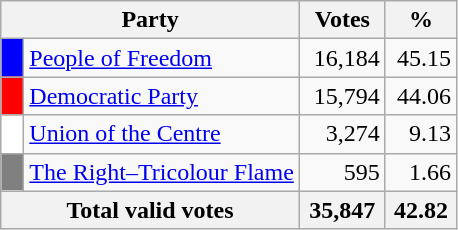<table class="wikitable">
<tr>
<th colspan="2" style="width: 130px">Party</th>
<th style="width: 50px">Votes</th>
<th style="width: 40px">%</th>
</tr>
<tr>
<td style="background-color:blue">  </td>
<td style="text-align: left"><a href='#'>People of Freedom</a></td>
<td style="text-align: right">16,184</td>
<td style="text-align: right">45.15</td>
</tr>
<tr>
<td style="background-color:red">  </td>
<td style="text-align: left"><a href='#'>Democratic Party</a></td>
<td style="text-align: right">15,794</td>
<td style="text-align: right">44.06</td>
</tr>
<tr>
<td style="background-color:white">  </td>
<td style="text-align: left"><a href='#'>Union of the Centre</a></td>
<td align="right">3,274</td>
<td align="right">9.13</td>
</tr>
<tr>
<td style="background-color:grey">  </td>
<td style="text-align: left"><a href='#'>The Right–Tricolour Flame</a></td>
<td align="right">595</td>
<td align="right">1.66</td>
</tr>
<tr bgcolor="white">
<th align="right" colspan=2>Total valid votes</th>
<th align="right">35,847</th>
<th align="right">42.82</th>
</tr>
</table>
